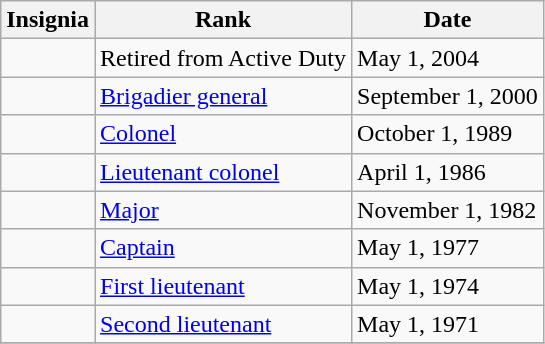<table class="wikitable">
<tr>
<th>Insignia</th>
<th>Rank</th>
<th>Date</th>
</tr>
<tr>
<td></td>
<td>Retired from Active Duty</td>
<td>May 1, 2004</td>
</tr>
<tr>
<td></td>
<td><a href='#'>Brigadier general</a></td>
<td>September 1, 2000</td>
</tr>
<tr>
<td></td>
<td><a href='#'>Colonel</a></td>
<td>October 1, 1989</td>
</tr>
<tr>
<td></td>
<td><a href='#'>Lieutenant colonel</a></td>
<td>April 1, 1986</td>
</tr>
<tr>
<td></td>
<td><a href='#'>Major</a></td>
<td>November 1, 1982</td>
</tr>
<tr>
<td></td>
<td><a href='#'>Captain</a></td>
<td>May 1, 1977</td>
</tr>
<tr>
<td></td>
<td><a href='#'>First lieutenant</a></td>
<td>May 1, 1974</td>
</tr>
<tr>
<td></td>
<td><a href='#'>Second lieutenant</a></td>
<td>May 1, 1971</td>
</tr>
<tr>
</tr>
</table>
